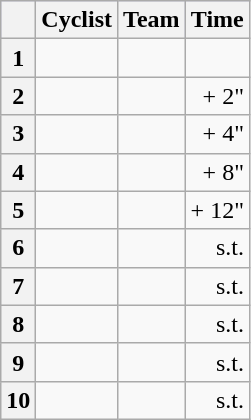<table class="wikitable">
<tr style="background:#ccccff;">
<th></th>
<th>Cyclist</th>
<th>Team</th>
<th>Time</th>
</tr>
<tr>
<th>1</th>
<td></td>
<td></td>
<td align=right></td>
</tr>
<tr>
<th>2</th>
<td></td>
<td></td>
<td align=right>+ 2"</td>
</tr>
<tr>
<th>3</th>
<td></td>
<td></td>
<td align=right>+ 4"</td>
</tr>
<tr>
<th>4</th>
<td></td>
<td></td>
<td align=right>+ 8"</td>
</tr>
<tr>
<th>5</th>
<td></td>
<td></td>
<td align=right>+ 12"</td>
</tr>
<tr>
<th>6</th>
<td></td>
<td></td>
<td align=right>s.t.</td>
</tr>
<tr>
<th>7</th>
<td></td>
<td></td>
<td align=right>s.t.</td>
</tr>
<tr>
<th>8</th>
<td></td>
<td></td>
<td align=right>s.t.</td>
</tr>
<tr>
<th>9</th>
<td></td>
<td></td>
<td align=right>s.t.</td>
</tr>
<tr>
<th>10</th>
<td></td>
<td></td>
<td align=right>s.t.</td>
</tr>
</table>
